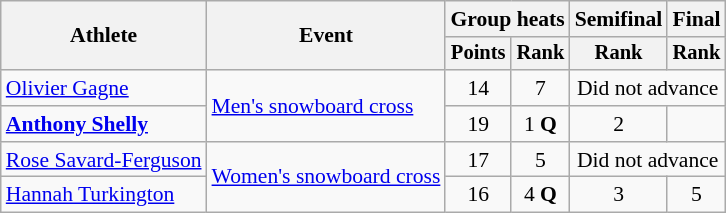<table class="wikitable" style="font-size:90%">
<tr>
<th rowspan=2>Athlete</th>
<th rowspan=2>Event</th>
<th colspan=2>Group heats</th>
<th>Semifinal</th>
<th>Final</th>
</tr>
<tr style="font-size:95%">
<th>Points</th>
<th>Rank</th>
<th>Rank</th>
<th>Rank</th>
</tr>
<tr align=center>
<td align=left><a href='#'>Olivier Gagne</a></td>
<td align=left rowspan=2><a href='#'>Men's snowboard cross</a></td>
<td>14</td>
<td>7</td>
<td colspan=2>Did not advance</td>
</tr>
<tr align=center>
<td align=left><strong><a href='#'>Anthony Shelly</a></strong></td>
<td>19</td>
<td>1 <strong>Q</strong></td>
<td>2 <strong></strong></td>
<td></td>
</tr>
<tr align=center>
<td align=left><a href='#'>Rose Savard-Ferguson</a></td>
<td align=left rowspan=2><a href='#'>Women's snowboard cross</a></td>
<td>17</td>
<td>5</td>
<td colspan=2>Did not advance</td>
</tr>
<tr align=center>
<td align=left><a href='#'>Hannah Turkington</a></td>
<td>16</td>
<td>4 <strong>Q</strong></td>
<td>3 <strong></strong></td>
<td>5</td>
</tr>
</table>
